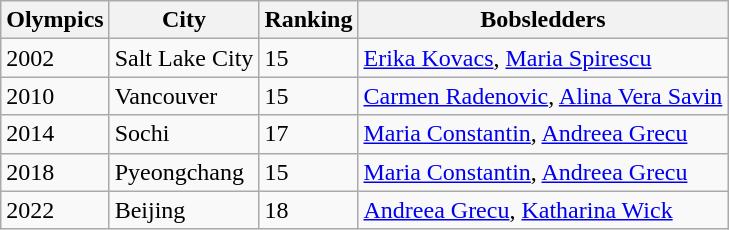<table class="wikitable">
<tr>
<th>Olympics</th>
<th>City</th>
<th>Ranking</th>
<th>Bobsledders</th>
</tr>
<tr>
<td>2002</td>
<td>Salt Lake City</td>
<td>15</td>
<td><a href='#'>Erika Kovacs</a>, <a href='#'>Maria Spirescu</a></td>
</tr>
<tr>
<td>2010</td>
<td>Vancouver</td>
<td>15</td>
<td><a href='#'>Carmen Radenovic</a>, <a href='#'>Alina Vera Savin</a></td>
</tr>
<tr>
<td>2014</td>
<td>Sochi</td>
<td>17</td>
<td><a href='#'>Maria Constantin</a>, <a href='#'>Andreea Grecu</a></td>
</tr>
<tr>
<td>2018</td>
<td>Pyeongchang</td>
<td>15</td>
<td><a href='#'>Maria Constantin</a>, <a href='#'>Andreea Grecu</a></td>
</tr>
<tr>
<td>2022</td>
<td>Beijing</td>
<td>18</td>
<td><a href='#'>Andreea Grecu</a>, <a href='#'>Katharina Wick</a></td>
</tr>
</table>
